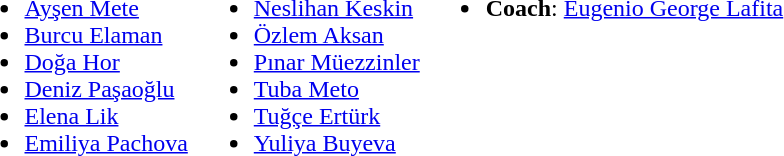<table>
<tr valign="top">
<td><br><ul><li> <a href='#'>Ayşen Mete</a></li><li> <a href='#'>Burcu Elaman</a></li><li> <a href='#'>Doğa Hor</a></li><li> <a href='#'>Deniz Paşaoğlu</a></li><li> <a href='#'>Elena Lik</a></li><li> <a href='#'>Emiliya Pachova</a></li></ul></td>
<td><br><ul><li> <a href='#'>Neslihan Keskin</a></li><li> <a href='#'>Özlem Aksan</a></li><li> <a href='#'>Pınar Müezzinler</a></li><li> <a href='#'>Tuba Meto</a></li><li> <a href='#'>Tuğçe Ertürk</a></li><li> <a href='#'>Yuliya Buyeva</a></li></ul></td>
<td><br><ul><li><strong>Coach</strong>:  <a href='#'>Eugenio George Lafita</a></li></ul></td>
</tr>
</table>
